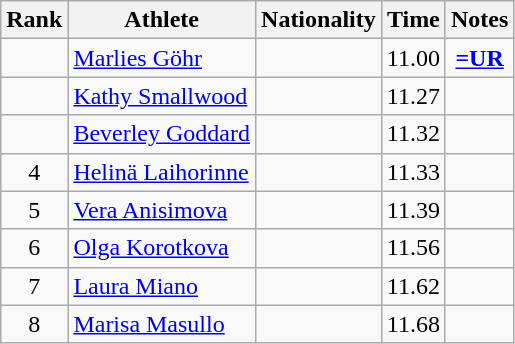<table class="wikitable sortable" style="text-align:center">
<tr>
<th>Rank</th>
<th>Athlete</th>
<th>Nationality</th>
<th>Time</th>
<th>Notes</th>
</tr>
<tr>
<td></td>
<td align=left><a href='#'>Marlies Göhr</a></td>
<td align=left></td>
<td>11.00</td>
<td><strong><a href='#'>=UR</a></strong></td>
</tr>
<tr>
<td></td>
<td align=left><a href='#'>Kathy Smallwood</a></td>
<td align=left></td>
<td>11.27</td>
<td></td>
</tr>
<tr>
<td></td>
<td align=left><a href='#'>Beverley Goddard</a></td>
<td align=left></td>
<td>11.32</td>
<td></td>
</tr>
<tr>
<td>4</td>
<td align=left><a href='#'>Helinä Laihorinne</a></td>
<td align=left></td>
<td>11.33</td>
<td></td>
</tr>
<tr>
<td>5</td>
<td align=left><a href='#'>Vera Anisimova</a></td>
<td align=left></td>
<td>11.39</td>
<td></td>
</tr>
<tr>
<td>6</td>
<td align=left><a href='#'>Olga Korotkova</a></td>
<td align=left></td>
<td>11.56</td>
<td></td>
</tr>
<tr>
<td>7</td>
<td align=left><a href='#'>Laura Miano</a></td>
<td align=left></td>
<td>11.62</td>
<td></td>
</tr>
<tr>
<td>8</td>
<td align=left><a href='#'>Marisa Masullo</a></td>
<td align=left></td>
<td>11.68</td>
<td></td>
</tr>
</table>
